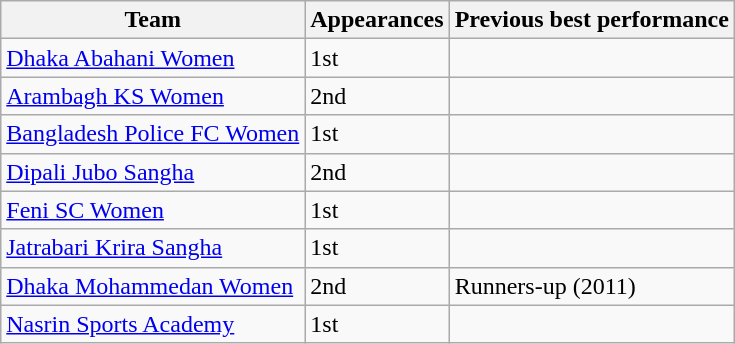<table class="wikitable sortable" style="text-align: left;">
<tr>
<th>Team</th>
<th>Appearances</th>
<th>Previous best performance</th>
</tr>
<tr>
<td><a href='#'>Dhaka Abahani Women</a></td>
<td>1st</td>
<td></td>
</tr>
<tr>
<td><a href='#'>Arambagh KS Women</a></td>
<td>2nd</td>
<td></td>
</tr>
<tr>
<td><a href='#'>Bangladesh Police FC Women</a></td>
<td>1st</td>
<td></td>
</tr>
<tr>
<td><a href='#'>Dipali Jubo Sangha</a></td>
<td>2nd</td>
<td></td>
</tr>
<tr>
<td><a href='#'>Feni SC Women</a></td>
<td>1st</td>
<td></td>
</tr>
<tr>
<td><a href='#'>Jatrabari Krira Sangha</a></td>
<td>1st</td>
<td></td>
</tr>
<tr>
<td><a href='#'>Dhaka Mohammedan Women</a></td>
<td>2nd</td>
<td>Runners-up (2011)</td>
</tr>
<tr>
<td><a href='#'>Nasrin Sports Academy</a></td>
<td>1st</td>
<td></td>
</tr>
</table>
